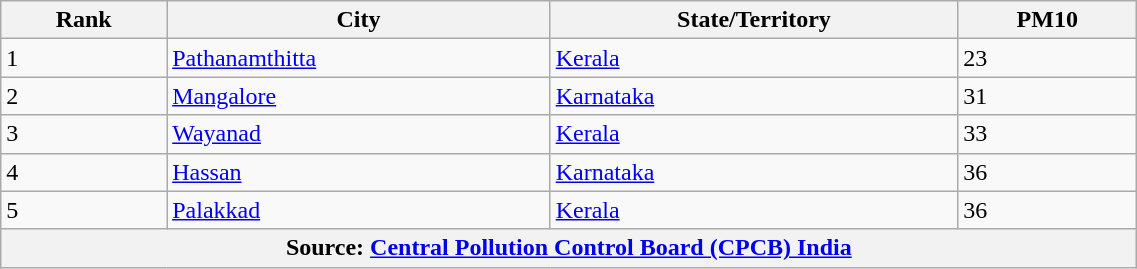<table class="wikitable sortable mw-collapsible" style="width: 60%">
<tr>
<th>Rank</th>
<th>City</th>
<th>State/Territory</th>
<th>PM10</th>
</tr>
<tr>
<td>1</td>
<td><a href='#'>Pathanamthitta</a></td>
<td><a href='#'>Kerala</a></td>
<td>23</td>
</tr>
<tr>
<td>2</td>
<td><a href='#'>Mangalore</a></td>
<td><a href='#'>Karnataka</a></td>
<td>31</td>
</tr>
<tr>
<td>3</td>
<td><a href='#'>Wayanad</a></td>
<td><a href='#'>Kerala</a></td>
<td>33</td>
</tr>
<tr>
<td>4</td>
<td><a href='#'>Hassan</a></td>
<td><a href='#'>Karnataka</a></td>
<td>36</td>
</tr>
<tr>
<td>5</td>
<td><a href='#'>Palakkad</a></td>
<td><a href='#'>Kerala</a></td>
<td>36</td>
</tr>
<tr>
<th colspan="5">Source: <a href='#'>Central Pollution Control Board (CPCB) India</a></th>
</tr>
</table>
